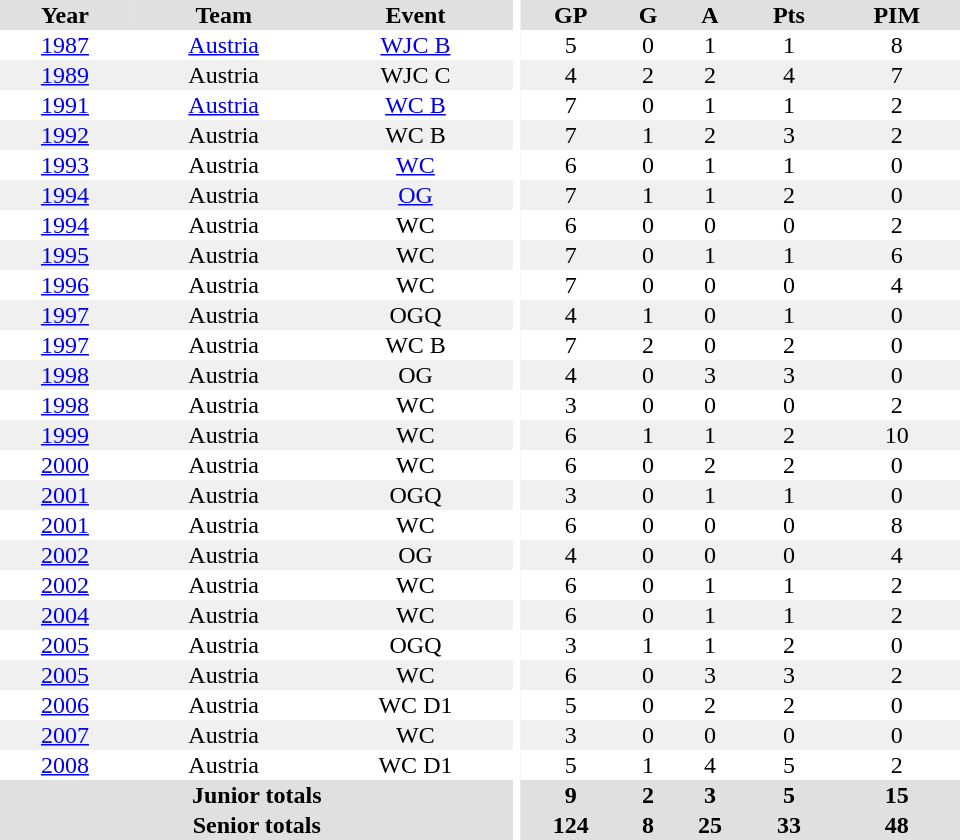<table border="0" cellpadding="1" cellspacing="0" style="text-align:center; width:40em">
<tr bgcolor="#e0e0e0">
<th>Year</th>
<th>Team</th>
<th>Event</th>
<th rowspan="99" bgcolor="#ffffff"></th>
<th>GP</th>
<th>G</th>
<th>A</th>
<th>Pts</th>
<th>PIM</th>
</tr>
<tr>
<td><a href='#'>1987</a></td>
<td><a href='#'>Austria</a></td>
<td><a href='#'>WJC B</a></td>
<td>5</td>
<td>0</td>
<td>1</td>
<td>1</td>
<td>8</td>
</tr>
<tr bgcolor="#f0f0f0">
<td><a href='#'>1989</a></td>
<td>Austria</td>
<td>WJC C</td>
<td>4</td>
<td>2</td>
<td>2</td>
<td>4</td>
<td>7</td>
</tr>
<tr>
<td><a href='#'>1991</a></td>
<td><a href='#'>Austria</a></td>
<td><a href='#'>WC B</a></td>
<td>7</td>
<td>0</td>
<td>1</td>
<td>1</td>
<td>2</td>
</tr>
<tr bgcolor="#f0f0f0">
<td><a href='#'>1992</a></td>
<td>Austria</td>
<td>WC B</td>
<td>7</td>
<td>1</td>
<td>2</td>
<td>3</td>
<td>2</td>
</tr>
<tr>
<td><a href='#'>1993</a></td>
<td>Austria</td>
<td><a href='#'>WC</a></td>
<td>6</td>
<td>0</td>
<td>1</td>
<td>1</td>
<td>0</td>
</tr>
<tr bgcolor="#f0f0f0">
<td><a href='#'>1994</a></td>
<td>Austria</td>
<td><a href='#'>OG</a></td>
<td>7</td>
<td>1</td>
<td>1</td>
<td>2</td>
<td>0</td>
</tr>
<tr>
<td><a href='#'>1994</a></td>
<td>Austria</td>
<td>WC</td>
<td>6</td>
<td>0</td>
<td>0</td>
<td>0</td>
<td>2</td>
</tr>
<tr bgcolor="#f0f0f0">
<td><a href='#'>1995</a></td>
<td>Austria</td>
<td>WC</td>
<td>7</td>
<td>0</td>
<td>1</td>
<td>1</td>
<td>6</td>
</tr>
<tr>
<td><a href='#'>1996</a></td>
<td>Austria</td>
<td>WC</td>
<td>7</td>
<td>0</td>
<td>0</td>
<td>0</td>
<td>4</td>
</tr>
<tr bgcolor="#f0f0f0">
<td><a href='#'>1997</a></td>
<td>Austria</td>
<td>OGQ</td>
<td>4</td>
<td>1</td>
<td>0</td>
<td>1</td>
<td>0</td>
</tr>
<tr>
<td><a href='#'>1997</a></td>
<td>Austria</td>
<td>WC B</td>
<td>7</td>
<td>2</td>
<td>0</td>
<td>2</td>
<td>0</td>
</tr>
<tr bgcolor="#f0f0f0">
<td><a href='#'>1998</a></td>
<td>Austria</td>
<td>OG</td>
<td>4</td>
<td>0</td>
<td>3</td>
<td>3</td>
<td>0</td>
</tr>
<tr>
<td><a href='#'>1998</a></td>
<td>Austria</td>
<td>WC</td>
<td>3</td>
<td>0</td>
<td>0</td>
<td>0</td>
<td>2</td>
</tr>
<tr bgcolor="#f0f0f0">
<td><a href='#'>1999</a></td>
<td>Austria</td>
<td>WC</td>
<td>6</td>
<td>1</td>
<td>1</td>
<td>2</td>
<td>10</td>
</tr>
<tr>
<td><a href='#'>2000</a></td>
<td>Austria</td>
<td>WC</td>
<td>6</td>
<td>0</td>
<td>2</td>
<td>2</td>
<td>0</td>
</tr>
<tr bgcolor="#f0f0f0">
<td><a href='#'>2001</a></td>
<td>Austria</td>
<td>OGQ</td>
<td>3</td>
<td>0</td>
<td>1</td>
<td>1</td>
<td>0</td>
</tr>
<tr>
<td><a href='#'>2001</a></td>
<td>Austria</td>
<td>WC</td>
<td>6</td>
<td>0</td>
<td>0</td>
<td>0</td>
<td>8</td>
</tr>
<tr bgcolor="#f0f0f0">
<td><a href='#'>2002</a></td>
<td>Austria</td>
<td>OG</td>
<td>4</td>
<td>0</td>
<td>0</td>
<td>0</td>
<td>4</td>
</tr>
<tr>
<td><a href='#'>2002</a></td>
<td>Austria</td>
<td>WC</td>
<td>6</td>
<td>0</td>
<td>1</td>
<td>1</td>
<td>2</td>
</tr>
<tr bgcolor="#f0f0f0">
<td><a href='#'>2004</a></td>
<td>Austria</td>
<td>WC</td>
<td>6</td>
<td>0</td>
<td>1</td>
<td>1</td>
<td>2</td>
</tr>
<tr>
<td><a href='#'>2005</a></td>
<td>Austria</td>
<td>OGQ</td>
<td>3</td>
<td>1</td>
<td>1</td>
<td>2</td>
<td>0</td>
</tr>
<tr bgcolor="#f0f0f0">
<td><a href='#'>2005</a></td>
<td>Austria</td>
<td>WC</td>
<td>6</td>
<td>0</td>
<td>3</td>
<td>3</td>
<td>2</td>
</tr>
<tr>
<td><a href='#'>2006</a></td>
<td>Austria</td>
<td>WC D1</td>
<td>5</td>
<td>0</td>
<td>2</td>
<td>2</td>
<td>0</td>
</tr>
<tr bgcolor="#f0f0f0">
<td><a href='#'>2007</a></td>
<td>Austria</td>
<td>WC</td>
<td>3</td>
<td>0</td>
<td>0</td>
<td>0</td>
<td>0</td>
</tr>
<tr>
<td><a href='#'>2008</a></td>
<td>Austria</td>
<td>WC D1</td>
<td>5</td>
<td>1</td>
<td>4</td>
<td>5</td>
<td>2</td>
</tr>
<tr bgcolor="#e0e0e0">
<th colspan="3">Junior totals</th>
<th>9</th>
<th>2</th>
<th>3</th>
<th>5</th>
<th>15</th>
</tr>
<tr bgcolor="#e0e0e0">
<th colspan="3">Senior totals</th>
<th>124</th>
<th>8</th>
<th>25</th>
<th>33</th>
<th>48</th>
</tr>
</table>
